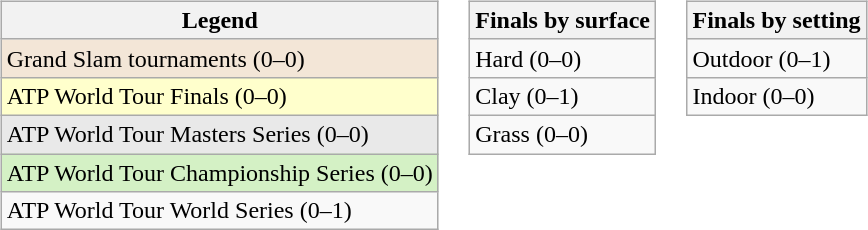<table>
<tr valign=top>
<td><br><table class=wikitable>
<tr>
<th>Legend</th>
</tr>
<tr style=background:#f3e6d7>
<td>Grand Slam tournaments (0–0)</td>
</tr>
<tr style=background:#ffffcc>
<td>ATP World Tour Finals (0–0)</td>
</tr>
<tr style=background:#e9e9e9>
<td>ATP World Tour Masters Series (0–0)</td>
</tr>
<tr style=background:#d4f1c5>
<td>ATP World Tour Championship Series (0–0)</td>
</tr>
<tr>
<td>ATP World Tour World Series (0–1)</td>
</tr>
</table>
</td>
<td><br><table class=wikitable>
<tr>
<th>Finals by surface</th>
</tr>
<tr>
<td>Hard (0–0)</td>
</tr>
<tr>
<td>Clay (0–1)</td>
</tr>
<tr>
<td>Grass (0–0)</td>
</tr>
</table>
</td>
<td><br><table class=wikitable>
<tr>
<th>Finals by setting</th>
</tr>
<tr>
<td>Outdoor (0–1)</td>
</tr>
<tr>
<td>Indoor (0–0)</td>
</tr>
</table>
</td>
</tr>
</table>
